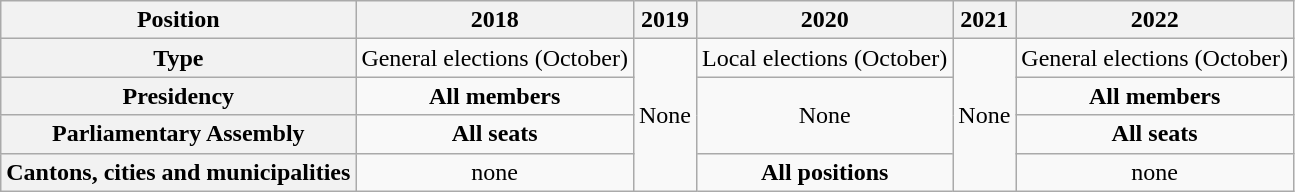<table class=wikitable style="text-align:center;">
<tr>
<th>Position</th>
<th>2018</th>
<th>2019</th>
<th>2020</th>
<th>2021</th>
<th>2022</th>
</tr>
<tr>
<th>Type</th>
<td>General elections (October)</td>
<td rowspan="4">None</td>
<td>Local elections  (October)</td>
<td rowspan="4">None</td>
<td>General elections (October)</td>
</tr>
<tr>
<th>Presidency</th>
<td><strong>All members</strong></td>
<td rowspan="2">None</td>
<td><strong>All members</strong></td>
</tr>
<tr>
<th>Parliamentary Assembly</th>
<td><strong>All seats</strong></td>
<td><strong>All seats</strong></td>
</tr>
<tr>
<th>Cantons, cities and municipalities</th>
<td>none</td>
<td><strong>All positions</strong></td>
<td>none</td>
</tr>
</table>
